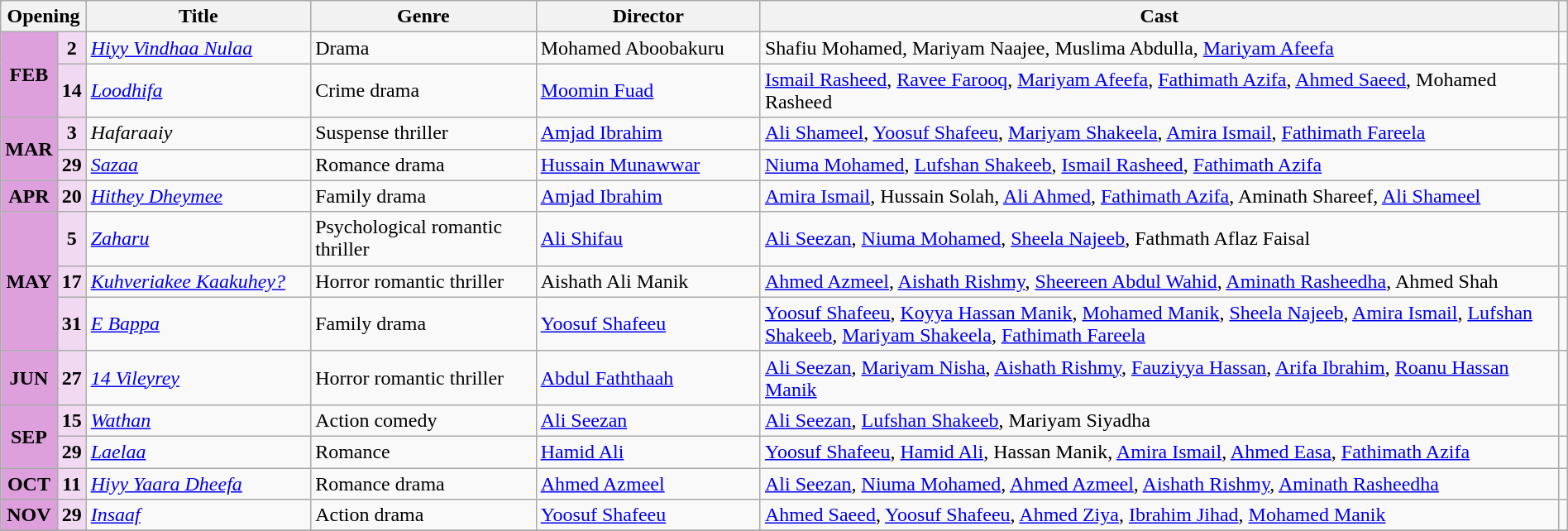<table class="wikitable plainrowheaders" width="100%">
<tr>
<th scope="col" colspan="2">Opening</th>
<th scope="col" width=15%>Title</th>
<th scope="col" width=15%>Genre</th>
<th scope="col" width=15%>Director</th>
<th scope="col" width=58%>Cast</th>
<th scope="col" width=2%></th>
</tr>
<tr>
<td style="text-align:center; background:plum; textcolor:#000;" rowspan ="2"><strong>FEB</strong></td>
<td style="text-align:center; background:#f1daf1;"><strong>2</strong></td>
<td><em><a href='#'>Hiyy Vindhaa Nulaa</a></em></td>
<td>Drama</td>
<td>Mohamed Aboobakuru</td>
<td>Shafiu Mohamed, Mariyam Naajee, Muslima Abdulla, <a href='#'>Mariyam Afeefa</a></td>
<td style="text-align:center;"></td>
</tr>
<tr>
<td style="text-align:center; background:#f1daf1;"><strong>14</strong></td>
<td><em><a href='#'>Loodhifa</a></em></td>
<td>Crime drama</td>
<td><a href='#'>Moomin Fuad</a></td>
<td><a href='#'>Ismail Rasheed</a>, <a href='#'>Ravee Farooq</a>, <a href='#'>Mariyam Afeefa</a>, <a href='#'>Fathimath Azifa</a>, <a href='#'>Ahmed Saeed</a>, Mohamed Rasheed</td>
<td style="text-align:center;"></td>
</tr>
<tr>
<td style="text-align:center; background:plum; textcolor:#000;" rowspan="2"><strong>MAR</strong></td>
<td style="text-align:center; background:#f1daf1;"><strong>3</strong></td>
<td><em>Hafaraaiy</em></td>
<td>Suspense thriller</td>
<td><a href='#'>Amjad Ibrahim</a></td>
<td><a href='#'>Ali Shameel</a>, <a href='#'>Yoosuf Shafeeu</a>, <a href='#'>Mariyam Shakeela</a>, <a href='#'>Amira Ismail</a>, <a href='#'>Fathimath Fareela</a></td>
<td style="text-align:center;"></td>
</tr>
<tr>
<td style="text-align:center; background:#f1daf1;"><strong>29</strong></td>
<td><em><a href='#'>Sazaa</a></em></td>
<td>Romance drama</td>
<td><a href='#'>Hussain Munawwar</a></td>
<td><a href='#'>Niuma Mohamed</a>, <a href='#'>Lufshan Shakeeb</a>, <a href='#'>Ismail Rasheed</a>, <a href='#'>Fathimath Azifa</a></td>
<td style="text-align:center;"></td>
</tr>
<tr>
<td style="text-align:center; background:plum; textcolor:#000;"><strong>APR</strong></td>
<td style="text-align:center; background:#f1daf1;"><strong>20</strong></td>
<td><em><a href='#'>Hithey Dheymee</a></em></td>
<td>Family drama</td>
<td><a href='#'>Amjad Ibrahim</a></td>
<td><a href='#'>Amira Ismail</a>, Hussain Solah, <a href='#'>Ali Ahmed</a>, <a href='#'>Fathimath Azifa</a>, Aminath Shareef, <a href='#'>Ali Shameel</a></td>
<td style="text-align:center;"></td>
</tr>
<tr>
<td style="text-align:center; background:plum; textcolor:#000;" rowspan="3"><strong>MAY</strong></td>
<td style="text-align:center; background:#f1daf1;"><strong>5</strong></td>
<td><em><a href='#'>Zaharu</a></em></td>
<td>Psychological romantic thriller</td>
<td><a href='#'>Ali Shifau</a></td>
<td><a href='#'>Ali Seezan</a>, <a href='#'>Niuma Mohamed</a>, <a href='#'>Sheela Najeeb</a>, Fathmath Aflaz Faisal</td>
<td style="text-align:center;"></td>
</tr>
<tr>
<td style="text-align:center; background:#f1daf1;"><strong>17</strong></td>
<td><em><a href='#'>Kuhveriakee Kaakuhey?</a></em></td>
<td>Horror romantic thriller</td>
<td>Aishath Ali Manik</td>
<td><a href='#'>Ahmed Azmeel</a>, <a href='#'>Aishath Rishmy</a>, <a href='#'>Sheereen Abdul Wahid</a>, <a href='#'>Aminath Rasheedha</a>, Ahmed Shah</td>
<td style="text-align:center;"></td>
</tr>
<tr>
<td style="text-align:center; background:#f1daf1;"><strong>31</strong></td>
<td><em><a href='#'>E Bappa</a></em></td>
<td>Family drama</td>
<td><a href='#'>Yoosuf Shafeeu</a></td>
<td><a href='#'>Yoosuf Shafeeu</a>, <a href='#'>Koyya Hassan Manik</a>, <a href='#'>Mohamed Manik</a>, <a href='#'>Sheela Najeeb</a>, <a href='#'>Amira Ismail</a>, <a href='#'>Lufshan Shakeeb</a>, <a href='#'>Mariyam Shakeela</a>, <a href='#'>Fathimath Fareela</a></td>
<td style="text-align:center;"></td>
</tr>
<tr>
<td style="text-align:center; background:plum; textcolor:#000;"><strong>JUN</strong></td>
<td style="text-align:center; background:#f1daf1;"><strong>27</strong></td>
<td><em><a href='#'>14 Vileyrey</a></em></td>
<td>Horror romantic thriller</td>
<td><a href='#'>Abdul Faththaah</a></td>
<td><a href='#'>Ali Seezan</a>, <a href='#'>Mariyam Nisha</a>, <a href='#'>Aishath Rishmy</a>, <a href='#'>Fauziyya Hassan</a>, <a href='#'>Arifa Ibrahim</a>, <a href='#'>Roanu Hassan Manik</a></td>
<td style="text-align:center;"></td>
</tr>
<tr>
<td style="text-align:center; background:plum; textcolor:#000;" rowspan="2"><strong>SEP</strong></td>
<td style="text-align:center; background:#f1daf1;"><strong>15</strong></td>
<td><em><a href='#'>Wathan</a></em></td>
<td>Action comedy</td>
<td><a href='#'>Ali Seezan</a></td>
<td><a href='#'>Ali Seezan</a>, <a href='#'>Lufshan Shakeeb</a>, Mariyam Siyadha</td>
<td style="text-align:center;"></td>
</tr>
<tr>
<td style="text-align:center; background:#f1daf1;"><strong>29</strong></td>
<td><em><a href='#'>Laelaa</a></em></td>
<td>Romance</td>
<td><a href='#'>Hamid Ali</a></td>
<td><a href='#'>Yoosuf Shafeeu</a>, <a href='#'>Hamid Ali</a>, Hassan Manik, <a href='#'>Amira Ismail</a>, <a href='#'>Ahmed Easa</a>, <a href='#'>Fathimath Azifa</a></td>
<td style="text-align:center;"></td>
</tr>
<tr>
<td style="text-align:center; background:plum; textcolor:#000;"><strong>OCT</strong></td>
<td style="text-align:center; background:#f1daf1;"><strong>11</strong></td>
<td><em><a href='#'>Hiyy Yaara Dheefa</a></em></td>
<td>Romance drama</td>
<td><a href='#'>Ahmed Azmeel</a></td>
<td><a href='#'>Ali Seezan</a>, <a href='#'>Niuma Mohamed</a>, <a href='#'>Ahmed Azmeel</a>, <a href='#'>Aishath Rishmy</a>, <a href='#'>Aminath Rasheedha</a></td>
<td style="text-align:center;"></td>
</tr>
<tr>
<td style="text-align:center; background:plum; textcolor:#000;"><strong>NOV</strong></td>
<td style="text-align:center; background:#f1daf1;"><strong>29</strong></td>
<td><em><a href='#'>Insaaf</a></em></td>
<td>Action drama</td>
<td><a href='#'>Yoosuf Shafeeu</a></td>
<td><a href='#'>Ahmed Saeed</a>, <a href='#'>Yoosuf Shafeeu</a>, <a href='#'>Ahmed Ziya</a>, <a href='#'>Ibrahim Jihad</a>, <a href='#'>Mohamed Manik</a></td>
<td style="text-align:center;"></td>
</tr>
<tr>
</tr>
</table>
